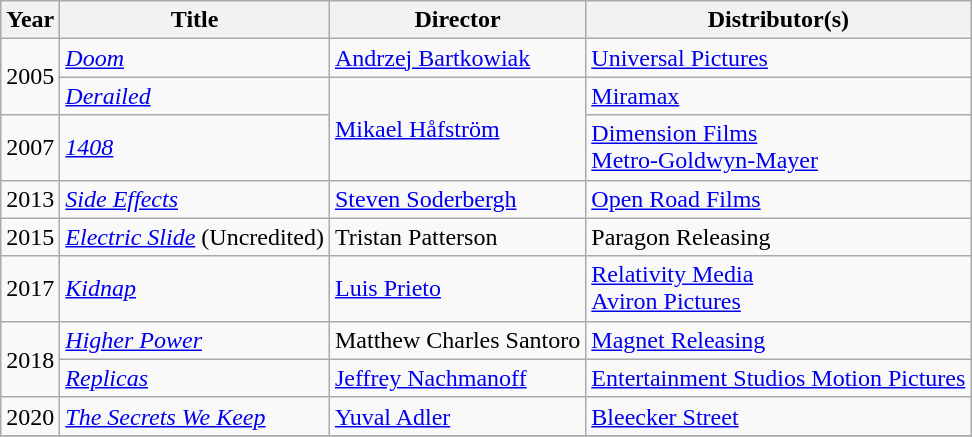<table class="wikitable">
<tr>
<th>Year</th>
<th>Title</th>
<th>Director</th>
<th>Distributor(s)</th>
</tr>
<tr>
<td rowspan="2">2005</td>
<td><em><a href='#'>Doom</a></em></td>
<td><a href='#'>Andrzej Bartkowiak</a></td>
<td><a href='#'>Universal Pictures</a></td>
</tr>
<tr>
<td><em><a href='#'>Derailed</a></em></td>
<td rowspan=2><a href='#'>Mikael Håfström</a></td>
<td><a href='#'>Miramax</a></td>
</tr>
<tr>
<td>2007</td>
<td><em><a href='#'>1408</a></em></td>
<td><a href='#'>Dimension Films</a><br><a href='#'>Metro-Goldwyn-Mayer</a></td>
</tr>
<tr>
<td>2013</td>
<td><em><a href='#'>Side Effects</a></em></td>
<td><a href='#'>Steven Soderbergh</a></td>
<td><a href='#'>Open Road Films</a></td>
</tr>
<tr>
<td>2015</td>
<td><em><a href='#'>Electric Slide</a></em> (Uncredited)</td>
<td>Tristan Patterson</td>
<td>Paragon Releasing</td>
</tr>
<tr>
<td>2017</td>
<td><em><a href='#'>Kidnap</a></em></td>
<td><a href='#'>Luis Prieto</a></td>
<td><a href='#'>Relativity Media</a><br><a href='#'>Aviron Pictures</a></td>
</tr>
<tr>
<td rowspan=2>2018</td>
<td><em><a href='#'>Higher Power</a></em></td>
<td>Matthew Charles Santoro</td>
<td><a href='#'>Magnet Releasing</a></td>
</tr>
<tr>
<td><em><a href='#'>Replicas</a></em></td>
<td><a href='#'>Jeffrey Nachmanoff</a></td>
<td><a href='#'>Entertainment Studios Motion Pictures</a></td>
</tr>
<tr>
<td>2020</td>
<td><em><a href='#'>The Secrets We Keep</a></em></td>
<td><a href='#'>Yuval Adler</a></td>
<td><a href='#'>Bleecker Street</a></td>
</tr>
<tr>
</tr>
</table>
